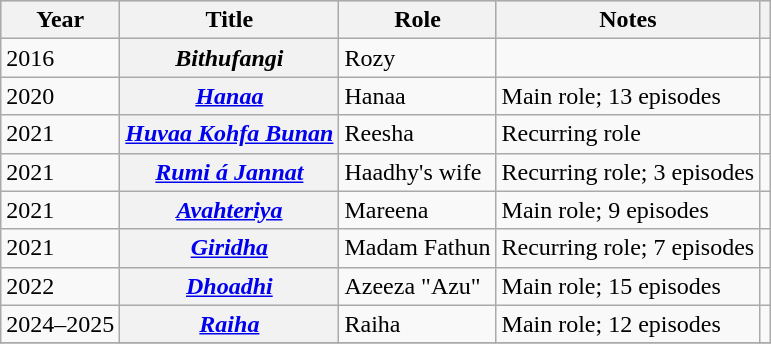<table class="wikitable sortable plainrowheaders">
<tr style="background:#ccc; text-align:center;">
<th scope="col">Year</th>
<th scope="col">Title</th>
<th scope="col">Role</th>
<th scope="col">Notes</th>
<th scope="col" class="unsortable"></th>
</tr>
<tr>
<td>2016</td>
<th scope="row"><em>Bithufangi</em></th>
<td>Rozy</td>
<td></td>
<td></td>
</tr>
<tr>
<td>2020</td>
<th scope="row"><em><a href='#'>Hanaa</a></em></th>
<td>Hanaa</td>
<td>Main role; 13 episodes</td>
<td style="text-align: center;"></td>
</tr>
<tr>
<td>2021</td>
<th scope="row"><em><a href='#'>Huvaa Kohfa Bunan</a></em></th>
<td>Reesha</td>
<td>Recurring role</td>
<td style="text-align: center;"></td>
</tr>
<tr>
<td>2021</td>
<th scope="row"><em><a href='#'>Rumi á Jannat</a></em></th>
<td>Haadhy's wife</td>
<td>Recurring role; 3 episodes</td>
<td style="text-align: center;"></td>
</tr>
<tr>
<td>2021</td>
<th scope="row"><em><a href='#'>Avahteriya</a></em></th>
<td>Mareena</td>
<td>Main role; 9 episodes</td>
<td style="text-align: center;"></td>
</tr>
<tr>
<td>2021</td>
<th scope="row"><em><a href='#'>Giridha</a></em></th>
<td>Madam Fathun</td>
<td>Recurring role; 7 episodes</td>
<td style="text-align: center;"></td>
</tr>
<tr>
<td>2022</td>
<th scope="row"><em><a href='#'>Dhoadhi</a></em></th>
<td>Azeeza "Azu"</td>
<td>Main role; 15 episodes</td>
<td style="text-align: center;"></td>
</tr>
<tr>
<td>2024–2025</td>
<th scope="row"><em><a href='#'>Raiha</a></em></th>
<td>Raiha</td>
<td>Main role; 12 episodes</td>
<td style="text-align: center;"></td>
</tr>
<tr>
</tr>
</table>
